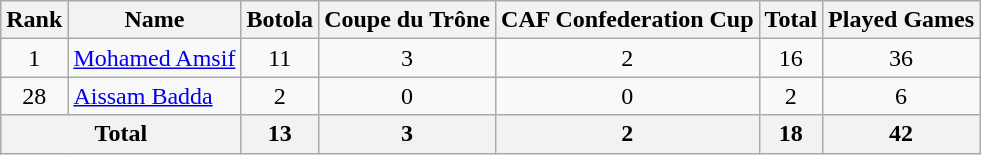<table class="wikitable" style="text-align: center">
<tr>
<th>Rank</th>
<th>Name</th>
<th>Botola</th>
<th>Coupe du Trône</th>
<th>CAF Confederation Cup</th>
<th>Total</th>
<th>Played Games</th>
</tr>
<tr>
<td>1</td>
<td align=left> <a href='#'>Mohamed Amsif</a></td>
<td>11</td>
<td>3</td>
<td>2</td>
<td>16</td>
<td>36</td>
</tr>
<tr>
<td>28</td>
<td align=left> <a href='#'>Aissam Badda</a></td>
<td>2</td>
<td>0</td>
<td>0</td>
<td>2</td>
<td>6</td>
</tr>
<tr>
<th colspan=2>Total</th>
<th>13</th>
<th>3</th>
<th>2</th>
<th>18</th>
<th>42</th>
</tr>
</table>
